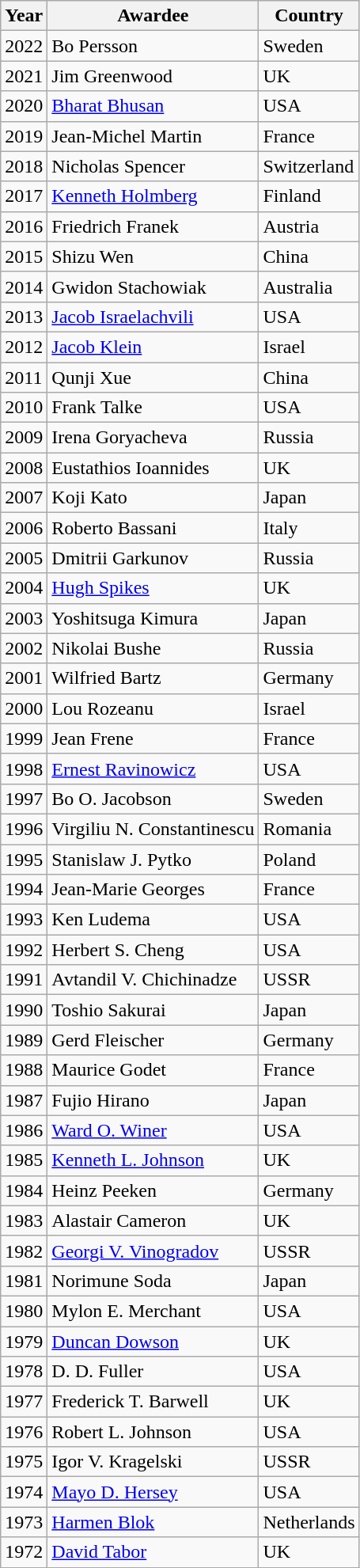<table class="wikitable mw-collapsible mw-collapsed nowrap">
<tr>
<th>Year</th>
<th>Awardee</th>
<th>Country</th>
</tr>
<tr>
<td>2022</td>
<td>Bo Persson</td>
<td>Sweden</td>
</tr>
<tr>
<td>2021</td>
<td>Jim Greenwood</td>
<td>UK</td>
</tr>
<tr>
<td>2020</td>
<td><a href='#'>Bharat Bhusan</a></td>
<td>USA</td>
</tr>
<tr>
<td>2019</td>
<td>Jean-Michel Martin</td>
<td>France</td>
</tr>
<tr>
<td>2018</td>
<td>Nicholas Spencer</td>
<td>Switzerland</td>
</tr>
<tr>
<td>2017</td>
<td><a href='#'>Kenneth Holmberg</a></td>
<td>Finland</td>
</tr>
<tr>
<td>2016</td>
<td>Friedrich Franek</td>
<td>Austria</td>
</tr>
<tr>
<td>2015</td>
<td>Shizu Wen</td>
<td>China</td>
</tr>
<tr>
<td>2014</td>
<td>Gwidon Stachowiak</td>
<td>Australia</td>
</tr>
<tr>
<td>2013</td>
<td><a href='#'>Jacob Israelachvili</a></td>
<td>USA</td>
</tr>
<tr>
<td>2012</td>
<td><a href='#'>Jacob Klein</a></td>
<td>Israel</td>
</tr>
<tr>
<td>2011</td>
<td>Qunji Xue</td>
<td>China</td>
</tr>
<tr>
<td>2010</td>
<td>Frank Talke</td>
<td>USA</td>
</tr>
<tr>
<td>2009</td>
<td>Irena Goryacheva</td>
<td>Russia</td>
</tr>
<tr>
<td>2008</td>
<td>Eustathios Ioannides</td>
<td>UK</td>
</tr>
<tr>
<td>2007</td>
<td>Koji Kato</td>
<td>Japan</td>
</tr>
<tr>
<td>2006</td>
<td>Roberto Bassani</td>
<td>Italy</td>
</tr>
<tr>
<td>2005</td>
<td>Dmitrii Garkunov</td>
<td>Russia</td>
</tr>
<tr>
<td>2004</td>
<td><a href='#'>Hugh Spikes</a></td>
<td>UK</td>
</tr>
<tr>
<td>2003</td>
<td>Yoshitsuga Kimura</td>
<td>Japan</td>
</tr>
<tr>
<td>2002</td>
<td>Nikolai Bushe</td>
<td>Russia</td>
</tr>
<tr>
<td>2001</td>
<td>Wilfried Bartz</td>
<td>Germany</td>
</tr>
<tr>
<td>2000</td>
<td>Lou Rozeanu</td>
<td>Israel</td>
</tr>
<tr>
<td>1999</td>
<td>Jean Frene</td>
<td>France</td>
</tr>
<tr>
<td>1998</td>
<td><a href='#'>Ernest Ravinowicz</a></td>
<td>USA</td>
</tr>
<tr>
<td>1997</td>
<td>Bo O. Jacobson</td>
<td>Sweden</td>
</tr>
<tr>
<td>1996</td>
<td>Virgiliu N. Constantinescu</td>
<td>Romania</td>
</tr>
<tr>
<td>1995</td>
<td>Stanislaw J. Pytko</td>
<td>Poland</td>
</tr>
<tr>
<td>1994</td>
<td>Jean-Marie Georges</td>
<td>France</td>
</tr>
<tr>
<td>1993</td>
<td>Ken Ludema</td>
<td>USA</td>
</tr>
<tr>
<td>1992</td>
<td>Herbert S. Cheng</td>
<td>USA</td>
</tr>
<tr>
<td>1991</td>
<td>Avtandil V. Chichinadze</td>
<td>USSR</td>
</tr>
<tr>
<td>1990</td>
<td>Toshio Sakurai</td>
<td>Japan</td>
</tr>
<tr>
<td>1989</td>
<td>Gerd Fleischer</td>
<td>Germany</td>
</tr>
<tr>
<td>1988</td>
<td>Maurice Godet</td>
<td>France</td>
</tr>
<tr>
<td>1987</td>
<td>Fujio Hirano</td>
<td>Japan</td>
</tr>
<tr>
<td>1986</td>
<td><a href='#'>Ward O. Winer</a></td>
<td>USA</td>
</tr>
<tr>
<td>1985</td>
<td><a href='#'>Kenneth L. Johnson</a></td>
<td>UK</td>
</tr>
<tr>
<td>1984</td>
<td>Heinz Peeken</td>
<td>Germany</td>
</tr>
<tr>
<td>1983</td>
<td>Alastair Cameron</td>
<td>UK</td>
</tr>
<tr>
<td>1982</td>
<td><a href='#'>Georgi V. Vinogradov</a></td>
<td>USSR</td>
</tr>
<tr>
<td>1981</td>
<td>Norimune Soda</td>
<td>Japan</td>
</tr>
<tr>
<td>1980</td>
<td>Mylon E. Merchant</td>
<td>USA</td>
</tr>
<tr>
<td>1979</td>
<td><a href='#'>Duncan Dowson</a></td>
<td>UK</td>
</tr>
<tr>
<td>1978</td>
<td>D. D. Fuller</td>
<td>USA</td>
</tr>
<tr>
<td>1977</td>
<td>Frederick T. Barwell</td>
<td>UK</td>
</tr>
<tr>
<td>1976</td>
<td>Robert L. Johnson</td>
<td>USA</td>
</tr>
<tr>
<td>1975</td>
<td>Igor V. Kragelski</td>
<td>USSR</td>
</tr>
<tr>
<td>1974</td>
<td><a href='#'>Mayo D. Hersey</a></td>
<td>USA</td>
</tr>
<tr>
<td>1973</td>
<td><a href='#'>Harmen Blok</a></td>
<td>Netherlands</td>
</tr>
<tr>
<td>1972</td>
<td><a href='#'>David Tabor</a></td>
<td>UK</td>
</tr>
</table>
